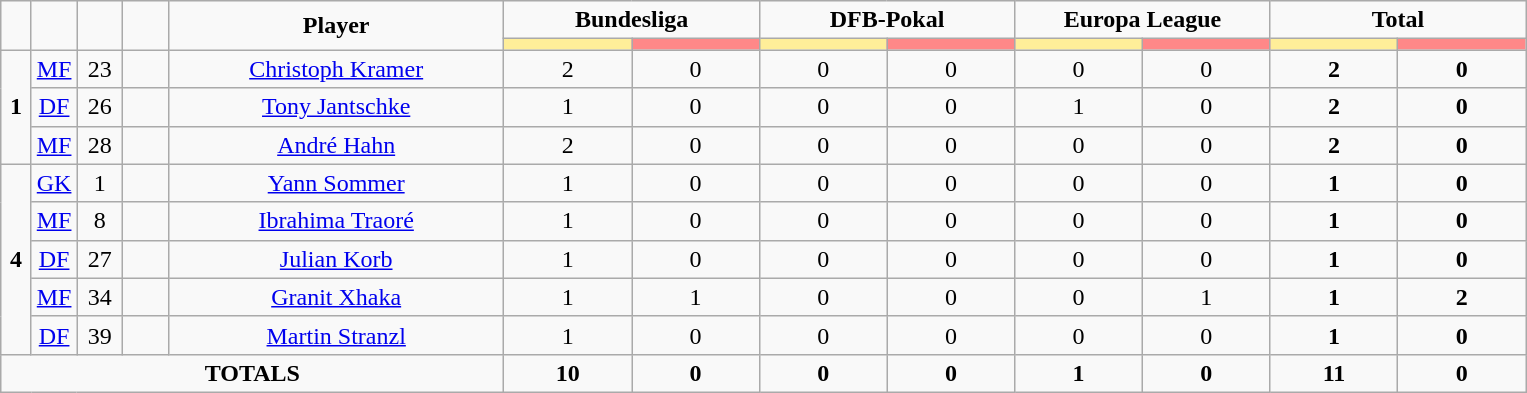<table class="wikitable" style="text-align:center;">
<tr style="text-align:center;">
<td rowspan="2"  style="width:2%;"><strong></strong></td>
<td rowspan="2"  style="width:3%;"><strong></strong></td>
<td rowspan="2"  style="width:3%;"><strong></strong></td>
<td rowspan="2"  style="width:3%;"><strong></strong></td>
<td rowspan="2"  style="width:22%;"><strong>Player</strong></td>
<td colspan="2"><strong>Bundesliga</strong></td>
<td colspan="2"><strong>DFB-Pokal</strong></td>
<td colspan="2"><strong>Europa League</strong></td>
<td colspan="2"><strong>Total</strong></td>
</tr>
<tr>
<th style="width:60px; background:#fe9;"></th>
<th style="width:60px; background:#ff8888;"></th>
<th style="width:60px; background:#fe9;"></th>
<th style="width:60px; background:#ff8888;"></th>
<th style="width:60px; background:#fe9;"></th>
<th style="width:60px; background:#ff8888;"></th>
<th style="width:60px; background:#fe9;"></th>
<th style="width:60px; background:#ff8888;"></th>
</tr>
<tr>
<td rowspan=3><strong>1</strong></td>
<td><a href='#'>MF</a></td>
<td>23</td>
<td></td>
<td><a href='#'>Christoph Kramer</a></td>
<td>2</td>
<td>0</td>
<td>0</td>
<td>0</td>
<td>0</td>
<td>0</td>
<td><strong>2</strong></td>
<td><strong>0</strong></td>
</tr>
<tr>
<td><a href='#'>DF</a></td>
<td>26</td>
<td></td>
<td><a href='#'>Tony Jantschke</a></td>
<td>1</td>
<td>0</td>
<td>0</td>
<td>0</td>
<td>1</td>
<td>0</td>
<td><strong>2</strong></td>
<td><strong>0</strong></td>
</tr>
<tr>
<td><a href='#'>MF</a></td>
<td>28</td>
<td></td>
<td><a href='#'>André Hahn</a></td>
<td>2</td>
<td>0</td>
<td>0</td>
<td>0</td>
<td>0</td>
<td>0</td>
<td><strong>2</strong></td>
<td><strong>0</strong></td>
</tr>
<tr>
<td rowspan=5><strong>4</strong></td>
<td><a href='#'>GK</a></td>
<td>1</td>
<td></td>
<td><a href='#'>Yann Sommer</a></td>
<td>1</td>
<td>0</td>
<td>0</td>
<td>0</td>
<td>0</td>
<td>0</td>
<td><strong>1</strong></td>
<td><strong>0</strong></td>
</tr>
<tr>
<td><a href='#'>MF</a></td>
<td>8</td>
<td></td>
<td><a href='#'>Ibrahima Traoré</a></td>
<td>1</td>
<td>0</td>
<td>0</td>
<td>0</td>
<td>0</td>
<td>0</td>
<td><strong>1</strong></td>
<td><strong>0</strong></td>
</tr>
<tr>
<td><a href='#'>DF</a></td>
<td>27</td>
<td></td>
<td><a href='#'>Julian Korb</a></td>
<td>1</td>
<td>0</td>
<td>0</td>
<td>0</td>
<td>0</td>
<td>0</td>
<td><strong>1</strong></td>
<td><strong>0</strong></td>
</tr>
<tr>
<td><a href='#'>MF</a></td>
<td>34</td>
<td></td>
<td><a href='#'>Granit Xhaka</a></td>
<td>1</td>
<td>1</td>
<td>0</td>
<td>0</td>
<td>0</td>
<td>1</td>
<td><strong>1</strong></td>
<td><strong>2</strong></td>
</tr>
<tr>
<td><a href='#'>DF</a></td>
<td>39</td>
<td></td>
<td><a href='#'>Martin Stranzl</a></td>
<td>1</td>
<td>0</td>
<td>0</td>
<td>0</td>
<td>0</td>
<td>0</td>
<td><strong>1</strong></td>
<td><strong>0</strong></td>
</tr>
<tr>
<td colspan=5><strong>TOTALS</strong></td>
<td><strong>10</strong></td>
<td><strong>0</strong></td>
<td><strong>0</strong></td>
<td><strong>0</strong></td>
<td><strong>1</strong></td>
<td><strong>0</strong></td>
<td><strong>11</strong></td>
<td><strong>0</strong></td>
</tr>
</table>
